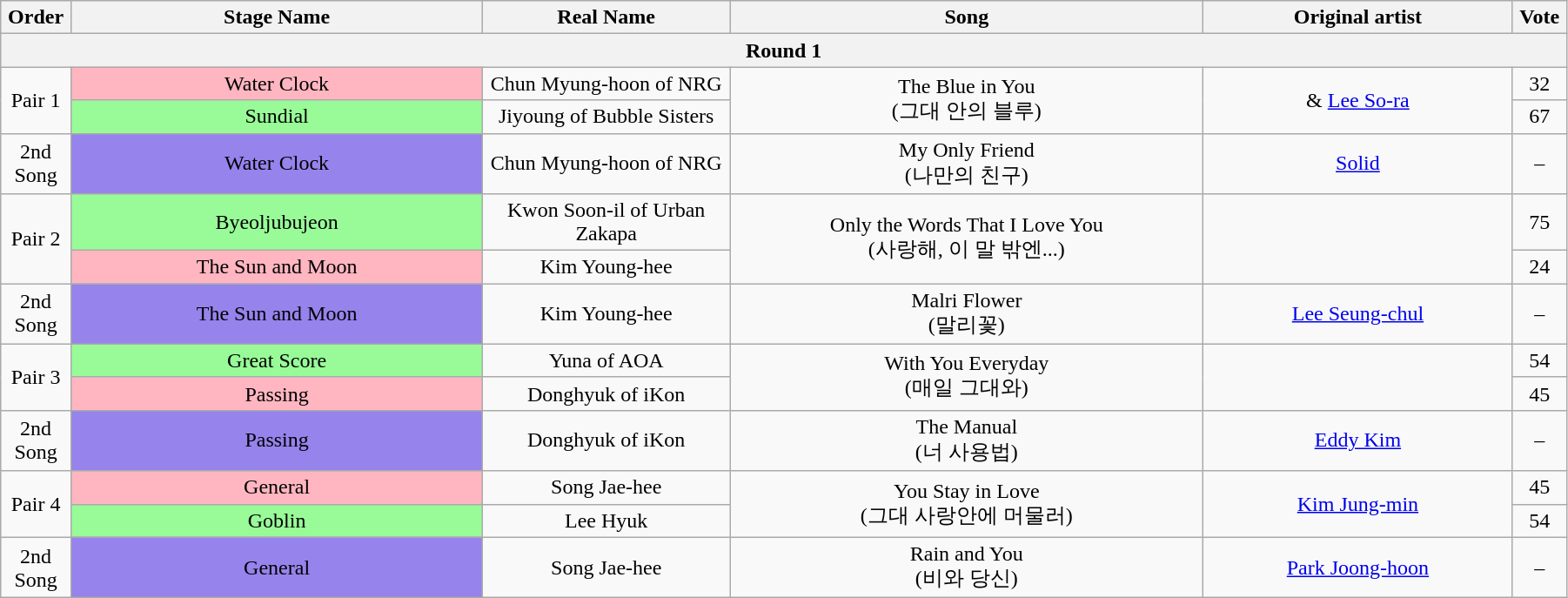<table class="wikitable" style="text-align:center; width:95%;">
<tr>
<th style="width:1%;">Order</th>
<th style="width:20%;">Stage Name</th>
<th style="width:12%;">Real Name</th>
<th style="width:23%;">Song</th>
<th style="width:15%;">Original artist</th>
<th style="width:1%;">Vote</th>
</tr>
<tr>
<th colspan=6>Round 1</th>
</tr>
<tr>
<td rowspan=2>Pair 1</td>
<td bgcolor="lightpink">Water Clock</td>
<td>Chun Myung-hoon of NRG</td>
<td rowspan=2>The Blue in You<br>(그대 안의 블루)</td>
<td rowspan=2> & <a href='#'>Lee So-ra</a></td>
<td>32</td>
</tr>
<tr>
<td bgcolor="palegreen">Sundial</td>
<td>Jiyoung of Bubble Sisters</td>
<td>67</td>
</tr>
<tr>
<td>2nd Song</td>
<td bgcolor="#9683EC">Water Clock</td>
<td>Chun Myung-hoon of NRG</td>
<td>My Only Friend<br>(나만의 친구)</td>
<td><a href='#'>Solid</a></td>
<td>–</td>
</tr>
<tr>
<td rowspan=2>Pair 2</td>
<td bgcolor="palegreen">Byeoljubujeon</td>
<td>Kwon Soon-il of Urban Zakapa</td>
<td rowspan=2>Only the Words That I Love You<br>(사랑해, 이 말 밖엔...)</td>
<td rowspan=2></td>
<td>75</td>
</tr>
<tr>
<td bgcolor="lightpink">The Sun and Moon</td>
<td>Kim Young-hee</td>
<td>24</td>
</tr>
<tr>
<td>2nd Song</td>
<td bgcolor="#9683EC">The Sun and Moon</td>
<td>Kim Young-hee</td>
<td>Malri Flower<br>(말리꽃)</td>
<td><a href='#'>Lee Seung-chul</a></td>
<td>–</td>
</tr>
<tr>
<td rowspan=2>Pair 3</td>
<td bgcolor="palegreen">Great Score</td>
<td>Yuna of AOA</td>
<td rowspan=2>With You Everyday<br>(매일 그대와)</td>
<td rowspan=2></td>
<td>54</td>
</tr>
<tr>
<td bgcolor="lightpink">Passing</td>
<td>Donghyuk of iKon</td>
<td>45</td>
</tr>
<tr>
<td>2nd Song</td>
<td bgcolor="#9683EC">Passing</td>
<td>Donghyuk of iKon</td>
<td>The Manual<br>(너 사용법)</td>
<td><a href='#'>Eddy Kim</a></td>
<td>–</td>
</tr>
<tr>
<td rowspan=2>Pair 4</td>
<td bgcolor="lightpink">General</td>
<td>Song Jae-hee</td>
<td rowspan=2>You Stay in Love<br>(그대 사랑안에 머물러)</td>
<td rowspan=2><a href='#'>Kim Jung-min</a></td>
<td>45</td>
</tr>
<tr>
<td bgcolor="palegreen">Goblin</td>
<td>Lee Hyuk</td>
<td>54</td>
</tr>
<tr>
<td>2nd Song</td>
<td bgcolor="#9683EC">General</td>
<td>Song Jae-hee</td>
<td>Rain and You<br>(비와 당신)</td>
<td><a href='#'>Park Joong-hoon</a></td>
<td>–</td>
</tr>
</table>
